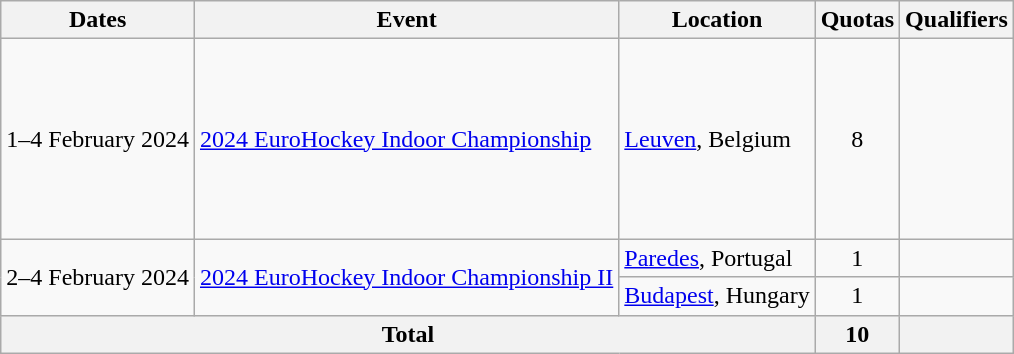<table class="wikitable">
<tr>
<th>Dates</th>
<th>Event</th>
<th>Location</th>
<th>Quotas</th>
<th>Qualifiers</th>
</tr>
<tr>
<td>1–4 February 2024</td>
<td><a href='#'>2024 EuroHockey Indoor Championship</a></td>
<td><a href='#'>Leuven</a>, Belgium</td>
<td align=center>8</td>
<td><br><br><br><br><br><br><br></td>
</tr>
<tr>
<td rowspan=2>2–4 February 2024</td>
<td rowspan=2><a href='#'>2024 EuroHockey Indoor Championship II</a></td>
<td><a href='#'>Paredes</a>, Portugal</td>
<td align=center>1</td>
<td></td>
</tr>
<tr>
<td><a href='#'>Budapest</a>, Hungary</td>
<td align=center>1</td>
<td></td>
</tr>
<tr>
<th colspan=3>Total</th>
<th>10</th>
<th></th>
</tr>
</table>
